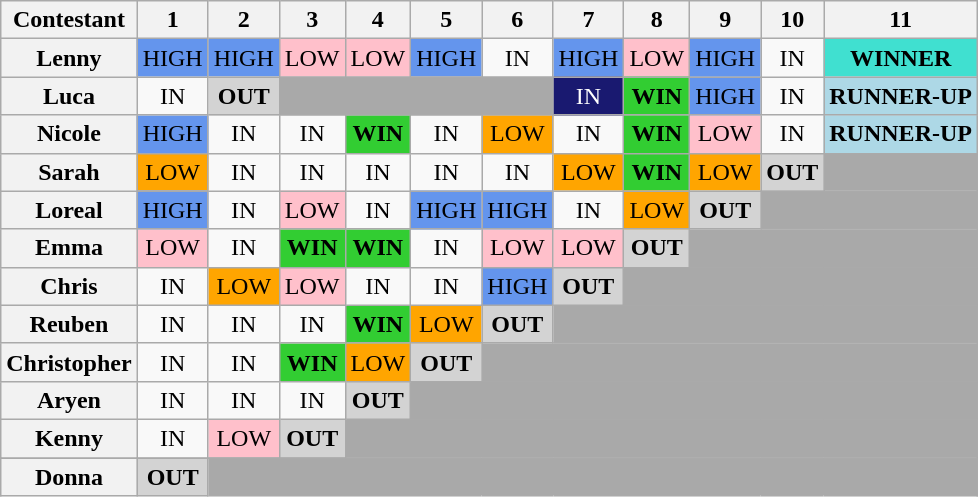<table class="wikitable" align style="text-align:center" center>
<tr>
<th>Contestant</th>
<th>1</th>
<th>2</th>
<th>3</th>
<th>4</th>
<th>5</th>
<th>6</th>
<th>7</th>
<th>8</th>
<th>9</th>
<th>10</th>
<th>11</th>
</tr>
<tr>
<th>Lenny</th>
<td style="background:cornflowerblue;">HIGH</td>
<td style="background:cornflowerblue;">HIGH</td>
<td style="background:pink;">LOW</td>
<td style="background:pink;">LOW</td>
<td WINNER style="background:cornflowerblue;">HIGH</td>
<td>IN</td>
<td style="background:cornflowerblue;">HIGH</td>
<td style="background:pink;">LOW</td>
<td style="background:cornflowerblue;">HIGH</td>
<td>IN</td>
<td style="background:turquoise;"><strong>WINNER</strong></td>
</tr>
<tr>
<th>Luca</th>
<td>IN</td>
<td style="background:lightgrey;"><strong>OUT</strong></td>
<td colspan="4" style="background:darkgrey;"></td>
<td style="background:midnightblue; color:#fff;">IN</td>
<td style="background:limegreen;"><strong>WIN</strong></td>
<td style="background:cornflowerblue;">HIGH</td>
<td>IN</td>
<td style="background:lightblue;"><strong>RUNNER-UP</strong></td>
</tr>
<tr>
<th>Nicole</th>
<td style="background:cornflowerblue;">HIGH</td>
<td>IN</td>
<td>IN</td>
<td style="background:limegreen;"><strong>WIN</strong></td>
<td>IN</td>
<td style="background:orange;">LOW</td>
<td>IN</td>
<td style="background:limegreen;"><strong>WIN</strong></td>
<td style="background:pink;">LOW</td>
<td>IN</td>
<td style="background:lightblue;"><strong>RUNNER-UP</strong></td>
</tr>
<tr>
<th>Sarah</th>
<td style="background:orange;">LOW</td>
<td>IN</td>
<td>IN</td>
<td>IN</td>
<td>IN</td>
<td>IN</td>
<td style="background:orange;">LOW</td>
<td style="background:limegreen;"><strong>WIN</strong></td>
<td style="background:orange;">LOW</td>
<td style="background:lightgrey;"><strong>OUT</strong></td>
<td style="background:darkgrey;"></td>
</tr>
<tr>
<th>Loreal</th>
<td style="background:cornflowerblue;">HIGH</td>
<td>IN</td>
<td style="background:pink;">LOW</td>
<td>IN</td>
<td style="background:cornflowerblue;">HIGH</td>
<td style="background:cornflowerblue;">HIGH</td>
<td>IN</td>
<td style="background:orange;">LOW</td>
<td style="background:lightgrey;"><strong>OUT</strong></td>
<td colspan="2" style="background:darkgrey;"></td>
</tr>
<tr>
<th>Emma</th>
<td style="background:pink;">LOW</td>
<td>IN</td>
<td style="background:limegreen;"><strong>WIN</strong></td>
<td style="background:limegreen;"><strong>WIN</strong></td>
<td>IN</td>
<td style="background:pink;">LOW</td>
<td style="background:pink;">LOW</td>
<td style="background:lightgrey;"><strong>OUT</strong></td>
<td colspan="3" style="background:darkgrey;"></td>
</tr>
<tr>
<th>Chris</th>
<td>IN</td>
<td style="background:orange;">LOW</td>
<td style="background:pink;">LOW</td>
<td>IN</td>
<td>IN</td>
<td style="background:cornflowerblue;">HIGH</td>
<td style="background:lightgrey;"><strong>OUT</strong></td>
<td colspan="4" style="background:darkgrey;"></td>
</tr>
<tr>
<th>Reuben</th>
<td>IN</td>
<td>IN</td>
<td>IN</td>
<td style="background:limegreen;"><strong>WIN</strong></td>
<td style="background:orange;">LOW</td>
<td style="background:lightgrey;"><strong>OUT</strong></td>
<td colspan="5" style="background:darkgrey;"></td>
</tr>
<tr>
<th>Christopher</th>
<td>IN</td>
<td>IN</td>
<td style="background:limegreen;"><strong>WIN</strong></td>
<td style="background:orange;">LOW</td>
<td style="background:lightgrey;"><strong>OUT</strong></td>
<td colspan="6" style="background:darkgrey;"></td>
</tr>
<tr>
<th>Aryen</th>
<td>IN</td>
<td>IN</td>
<td>IN</td>
<td style="background:lightgrey;"><strong>OUT</strong></td>
<td colspan="7" style="background:darkgrey;"></td>
</tr>
<tr>
<th>Kenny</th>
<td>IN</td>
<td style="background:pink;">LOW</td>
<td style="background:lightgrey;"><strong>OUT</strong></td>
<td colspan="8" style="background:darkgrey;"></td>
</tr>
<tr>
</tr>
<tr>
<th>Donna</th>
<td style="background:lightgrey;"><strong>OUT</strong></td>
<td colspan="10" style="background:darkgrey;"></td>
</tr>
</table>
